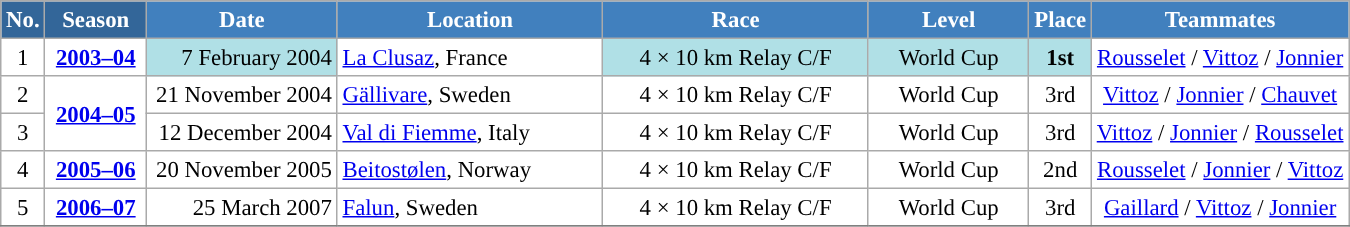<table class="wikitable sortable" style="font-size:95%; text-align:center; border:grey solid 1px; border-collapse:collapse; background:#ffffff;">
<tr style="background:#efefef;">
<th style="background-color:#369; color:white;">No.</th>
<th style="background-color:#369; color:white;">Season</th>
<th style="background-color:#4180be; color:white; width:120px;">Date</th>
<th style="background-color:#4180be; color:white; width:170px;">Location</th>
<th style="background-color:#4180be; color:white; width:170px;">Race</th>
<th style="background-color:#4180be; color:white; width:100px;">Level</th>
<th style="background-color:#4180be; color:white;">Place</th>
<th style="background-color:#4180be; color:white;">Teammates</th>
</tr>
<tr>
<td align=center>1</td>
<td rowspan=1 align=center><strong><a href='#'>2003–04</a></strong></td>
<td bgcolor="#BOEOE6" align=right>7 February 2004</td>
<td align=left> <a href='#'>La Clusaz</a>, France</td>
<td bgcolor="#BOEOE6">4 × 10 km Relay C/F</td>
<td bgcolor="#BOEOE6">World Cup</td>
<td bgcolor="#BOEOE6"><strong>1st</strong></td>
<td><a href='#'>Rousselet</a> / <a href='#'>Vittoz</a> / <a href='#'>Jonnier</a></td>
</tr>
<tr>
<td align=center>2</td>
<td rowspan=2 align=center><strong> <a href='#'>2004–05</a> </strong></td>
<td align=right>21 November 2004</td>
<td align=left> <a href='#'>Gällivare</a>, Sweden</td>
<td>4 × 10 km Relay C/F</td>
<td>World Cup</td>
<td>3rd</td>
<td><a href='#'>Vittoz</a> / <a href='#'>Jonnier</a> / <a href='#'>Chauvet</a></td>
</tr>
<tr>
<td align=center>3</td>
<td align=right>12 December 2004</td>
<td align=left> <a href='#'>Val di Fiemme</a>, Italy</td>
<td>4 × 10 km Relay C/F</td>
<td>World Cup</td>
<td>3rd</td>
<td><a href='#'>Vittoz</a> / <a href='#'>Jonnier</a> / <a href='#'>Rousselet</a></td>
</tr>
<tr>
<td align=center>4</td>
<td rowspan=1 align=center><strong> <a href='#'>2005–06</a> </strong></td>
<td align=right>20 November 2005</td>
<td align=left> <a href='#'>Beitostølen</a>, Norway</td>
<td>4 × 10 km Relay C/F</td>
<td>World Cup</td>
<td>2nd</td>
<td><a href='#'>Rousselet</a> / <a href='#'>Jonnier</a> / <a href='#'>Vittoz</a></td>
</tr>
<tr>
<td align=center>5</td>
<td rowspan=1 align=center><strong> <a href='#'>2006–07</a> </strong></td>
<td align=right>25 March 2007</td>
<td align=left> <a href='#'>Falun</a>, Sweden</td>
<td>4 × 10 km Relay C/F</td>
<td>World Cup</td>
<td>3rd</td>
<td><a href='#'>Gaillard</a> / <a href='#'>Vittoz</a> / <a href='#'>Jonnier</a></td>
</tr>
<tr>
</tr>
</table>
